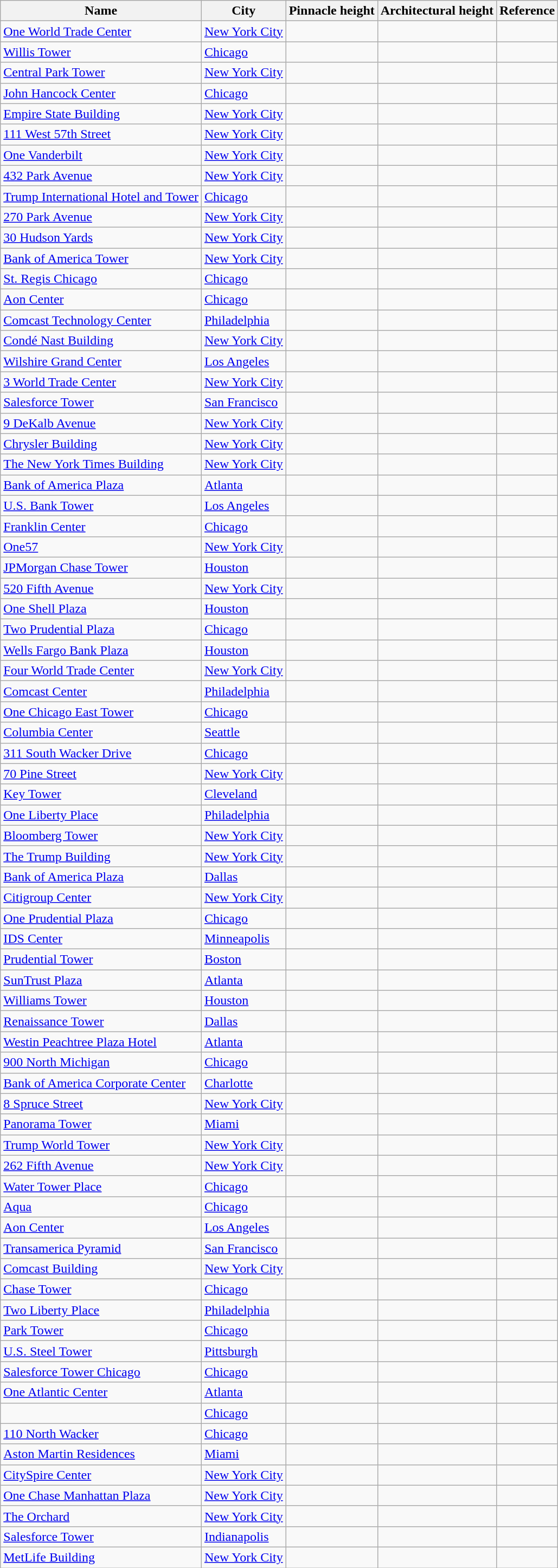<table class="wikitable sortable mw-datatable static-row-numbers" style="text-align:center">
<tr>
<th>Name</th>
<th>City</th>
<th>Pinnacle height<br></th>
<th>Architectural height<br></th>
<th>Reference</th>
</tr>
<tr>
<td align=left><a href='#'>One World Trade Center</a></td>
<td align=left><a href='#'>New York City</a></td>
<td></td>
<td></td>
<td></td>
</tr>
<tr>
<td align=left><a href='#'>Willis Tower</a></td>
<td align=left><a href='#'>Chicago</a></td>
<td></td>
<td></td>
<td></td>
</tr>
<tr>
<td align=left><a href='#'>Central Park Tower</a></td>
<td align=left><a href='#'>New York City</a></td>
<td></td>
<td></td>
<td></td>
</tr>
<tr>
<td align=left><a href='#'>John Hancock Center</a></td>
<td align=left><a href='#'>Chicago</a></td>
<td></td>
<td></td>
<td></td>
</tr>
<tr>
<td align=left><a href='#'>Empire State Building</a></td>
<td align=left><a href='#'>New York City</a></td>
<td></td>
<td></td>
<td></td>
</tr>
<tr>
<td align=left><a href='#'>111 West 57th Street</a></td>
<td align=left><a href='#'>New York City</a></td>
<td></td>
<td></td>
<td></td>
</tr>
<tr>
<td align=left><a href='#'>One Vanderbilt</a></td>
<td align=left><a href='#'>New York City</a></td>
<td></td>
<td></td>
<td></td>
</tr>
<tr>
<td align=left><a href='#'>432 Park Avenue</a></td>
<td align=left><a href='#'>New York City</a></td>
<td></td>
<td></td>
<td></td>
</tr>
<tr>
<td align=left><a href='#'>Trump International Hotel and Tower</a></td>
<td align=left><a href='#'>Chicago</a></td>
<td></td>
<td></td>
<td></td>
</tr>
<tr>
<td align=left><a href='#'>270 Park Avenue</a></td>
<td align=left><a href='#'>New York City</a></td>
<td></td>
<td></td>
<td></td>
</tr>
<tr>
<td align=left><a href='#'>30 Hudson Yards</a></td>
<td align=left><a href='#'>New York City</a></td>
<td></td>
<td></td>
<td></td>
</tr>
<tr>
<td align="left"><a href='#'>Bank of America Tower</a></td>
<td align="left"><a href='#'>New York City</a></td>
<td></td>
<td></td>
<td></td>
</tr>
<tr>
<td align="left"><a href='#'>St. Regis Chicago</a></td>
<td align="left"><a href='#'>Chicago</a></td>
<td></td>
<td></td>
<td></td>
</tr>
<tr>
<td align="left"><a href='#'>Aon Center</a></td>
<td align="left"><a href='#'>Chicago</a></td>
<td></td>
<td></td>
<td></td>
</tr>
<tr>
<td align="left"><a href='#'>Comcast Technology Center</a></td>
<td align="left"><a href='#'>Philadelphia</a></td>
<td></td>
<td></td>
<td></td>
</tr>
<tr>
<td align="left"><a href='#'>Condé Nast Building</a></td>
<td align="left"><a href='#'>New York City</a></td>
<td></td>
<td></td>
<td></td>
</tr>
<tr>
<td align="left"><a href='#'>Wilshire Grand Center</a></td>
<td align="left"><a href='#'>Los Angeles</a></td>
<td></td>
<td></td>
<td></td>
</tr>
<tr>
<td align="left"><a href='#'>3 World Trade Center</a></td>
<td align="left"><a href='#'>New York City</a></td>
<td></td>
<td></td>
<td></td>
</tr>
<tr>
<td align="left"><a href='#'>Salesforce Tower</a></td>
<td align="left"><a href='#'>San Francisco</a></td>
<td></td>
<td></td>
<td></td>
</tr>
<tr>
<td align="left"><a href='#'>9 DeKalb Avenue</a></td>
<td align="left"><a href='#'>New York City</a></td>
<td></td>
<td></td>
<td></td>
</tr>
<tr>
<td align="left"><a href='#'>Chrysler Building</a></td>
<td align="left"><a href='#'>New York City</a></td>
<td></td>
<td></td>
<td></td>
</tr>
<tr>
<td align="left"><a href='#'>The New York Times Building</a></td>
<td align="left"><a href='#'>New York City</a></td>
<td></td>
<td></td>
<td></td>
</tr>
<tr>
<td align="left"><a href='#'>Bank of America Plaza</a></td>
<td align="left"><a href='#'>Atlanta</a></td>
<td></td>
<td></td>
<td></td>
</tr>
<tr>
<td align="left"><a href='#'>U.S. Bank Tower</a></td>
<td align="left"><a href='#'>Los Angeles</a></td>
<td></td>
<td></td>
<td></td>
</tr>
<tr>
<td align="left"><a href='#'>Franklin Center</a></td>
<td align="left"><a href='#'>Chicago</a></td>
<td></td>
<td></td>
<td></td>
</tr>
<tr>
<td align="left"><a href='#'>One57</a></td>
<td align="left"><a href='#'>New York City</a></td>
<td></td>
<td></td>
<td></td>
</tr>
<tr>
<td align="left"><a href='#'>JPMorgan Chase Tower</a></td>
<td align="left"><a href='#'>Houston</a></td>
<td></td>
<td></td>
<td></td>
</tr>
<tr>
<td align="left"><a href='#'>520 Fifth Avenue</a></td>
<td align="left"><a href='#'>New York City</a></td>
<td></td>
<td></td>
<td></td>
</tr>
<tr>
<td align="left"><a href='#'>One Shell Plaza</a></td>
<td align="left"><a href='#'>Houston</a></td>
<td></td>
<td></td>
<td></td>
</tr>
<tr>
<td align="left"><a href='#'>Two Prudential Plaza</a></td>
<td align="left"><a href='#'>Chicago</a></td>
<td></td>
<td></td>
<td></td>
</tr>
<tr>
<td align="left"><a href='#'>Wells Fargo Bank Plaza</a></td>
<td align="left"><a href='#'>Houston</a></td>
<td></td>
<td></td>
<td></td>
</tr>
<tr>
<td align="left"><a href='#'>Four World Trade Center</a></td>
<td align="left"><a href='#'>New York City</a></td>
<td></td>
<td></td>
<td></td>
</tr>
<tr>
<td align="left"><a href='#'>Comcast Center</a></td>
<td align="left"><a href='#'>Philadelphia</a></td>
<td></td>
<td></td>
<td></td>
</tr>
<tr>
<td align="left"><a href='#'>One Chicago East Tower</a></td>
<td align="left"><a href='#'>Chicago</a></td>
<td></td>
<td></td>
<td></td>
</tr>
<tr>
<td align="left"><a href='#'>Columbia Center</a></td>
<td align="left"><a href='#'>Seattle</a></td>
<td></td>
<td></td>
<td></td>
</tr>
<tr>
<td align="left"><a href='#'>311 South Wacker Drive</a></td>
<td align="left"><a href='#'>Chicago</a></td>
<td></td>
<td></td>
<td></td>
</tr>
<tr>
<td align="left"><a href='#'>70 Pine Street</a></td>
<td align="left"><a href='#'>New York City</a></td>
<td></td>
<td></td>
<td></td>
</tr>
<tr>
<td align="left"><a href='#'>Key Tower</a></td>
<td align="left"><a href='#'>Cleveland</a></td>
<td></td>
<td></td>
<td></td>
</tr>
<tr>
<td align="left"><a href='#'>One Liberty Place</a></td>
<td align="left"><a href='#'>Philadelphia</a></td>
<td></td>
<td></td>
<td></td>
</tr>
<tr>
<td align="left"><a href='#'>Bloomberg Tower</a></td>
<td align="left"><a href='#'>New York City</a></td>
<td></td>
<td></td>
<td></td>
</tr>
<tr>
<td align="left"><a href='#'>The Trump Building</a></td>
<td align="left"><a href='#'>New York City</a></td>
<td></td>
<td></td>
<td></td>
</tr>
<tr>
<td align="left"><a href='#'>Bank of America Plaza</a></td>
<td align="left"><a href='#'>Dallas</a></td>
<td></td>
<td></td>
<td></td>
</tr>
<tr>
<td align="left"><a href='#'>Citigroup Center</a></td>
<td align="left"><a href='#'>New York City</a></td>
<td></td>
<td></td>
<td></td>
</tr>
<tr>
<td align="left"><a href='#'>One Prudential Plaza</a></td>
<td align="left"><a href='#'>Chicago</a></td>
<td></td>
<td></td>
<td></td>
</tr>
<tr>
<td align="left"><a href='#'>IDS Center</a></td>
<td align="left"><a href='#'>Minneapolis</a></td>
<td></td>
<td></td>
<td></td>
</tr>
<tr>
<td align="left"><a href='#'>Prudential Tower</a></td>
<td align="left"><a href='#'>Boston</a></td>
<td></td>
<td></td>
<td></td>
</tr>
<tr>
<td align="left"><a href='#'>SunTrust Plaza</a></td>
<td align="left"><a href='#'>Atlanta</a></td>
<td></td>
<td></td>
<td></td>
</tr>
<tr>
<td align="left"><a href='#'>Williams Tower</a></td>
<td align="left"><a href='#'>Houston</a></td>
<td></td>
<td></td>
<td></td>
</tr>
<tr>
<td align="left"><a href='#'>Renaissance Tower</a></td>
<td align="left"><a href='#'>Dallas</a></td>
<td></td>
<td></td>
<td></td>
</tr>
<tr>
<td align="left"><a href='#'>Westin Peachtree Plaza Hotel</a></td>
<td align="left"><a href='#'>Atlanta</a></td>
<td></td>
<td></td>
<td></td>
</tr>
<tr>
<td align="left"><a href='#'>900 North Michigan</a></td>
<td align="left"><a href='#'>Chicago</a></td>
<td></td>
<td></td>
<td></td>
</tr>
<tr>
<td align="left"><a href='#'>Bank of America Corporate Center</a></td>
<td align="left"><a href='#'>Charlotte</a></td>
<td></td>
<td></td>
<td></td>
</tr>
<tr>
<td align="left"><a href='#'>8 Spruce Street</a></td>
<td align="left"><a href='#'>New York City</a></td>
<td></td>
<td></td>
<td></td>
</tr>
<tr>
<td align="left"><a href='#'>Panorama Tower</a></td>
<td align="left"><a href='#'>Miami</a></td>
<td></td>
<td></td>
<td></td>
</tr>
<tr>
<td align="left"><a href='#'>Trump World Tower</a></td>
<td align="left"><a href='#'>New York City</a></td>
<td></td>
<td></td>
<td></td>
</tr>
<tr>
<td align=left><a href='#'>262 Fifth Avenue</a></td>
<td align=left><a href='#'>New York City</a></td>
<td></td>
<td></td>
<td></td>
</tr>
<tr>
<td align="left"><a href='#'>Water Tower Place</a></td>
<td align="left"><a href='#'>Chicago</a></td>
<td></td>
<td></td>
<td></td>
</tr>
<tr>
<td align="left"><a href='#'>Aqua</a></td>
<td align="left"><a href='#'>Chicago</a></td>
<td></td>
<td></td>
<td></td>
</tr>
<tr>
<td align="left"><a href='#'>Aon Center</a></td>
<td align="left"><a href='#'>Los Angeles</a></td>
<td></td>
<td></td>
<td></td>
</tr>
<tr>
<td align="left"><a href='#'>Transamerica Pyramid</a></td>
<td align="left"><a href='#'>San Francisco</a></td>
<td></td>
<td></td>
<td></td>
</tr>
<tr>
<td align="left"><a href='#'>Comcast Building</a></td>
<td align="left"><a href='#'>New York City</a></td>
<td></td>
<td></td>
<td></td>
</tr>
<tr>
<td align="left"><a href='#'>Chase Tower</a></td>
<td align="left"><a href='#'>Chicago</a></td>
<td></td>
<td></td>
<td></td>
</tr>
<tr>
<td align="left"><a href='#'>Two Liberty Place</a></td>
<td align="left"><a href='#'>Philadelphia</a></td>
<td></td>
<td></td>
<td></td>
</tr>
<tr>
<td align="left"><a href='#'>Park Tower</a></td>
<td align="left"><a href='#'>Chicago</a></td>
<td></td>
<td></td>
<td></td>
</tr>
<tr>
<td align="left"><a href='#'>U.S. Steel Tower</a></td>
<td align="left"><a href='#'>Pittsburgh</a></td>
<td></td>
<td></td>
<td></td>
</tr>
<tr>
<td align="left"><a href='#'>Salesforce Tower Chicago</a></td>
<td align="left"><a href='#'>Chicago</a></td>
<td></td>
<td></td>
<td></td>
</tr>
<tr>
<td align="left"><a href='#'>One Atlantic Center</a></td>
<td align="left"><a href='#'>Atlanta</a></td>
<td></td>
<td></td>
<td></td>
</tr>
<tr>
<td align="left"></td>
<td align="left"><a href='#'>Chicago</a></td>
<td></td>
<td></td>
<td></td>
</tr>
<tr>
<td align="left"><a href='#'>110 North Wacker</a></td>
<td align="left"><a href='#'>Chicago</a></td>
<td></td>
<td></td>
<td></td>
</tr>
<tr>
<td align="left"><a href='#'>Aston Martin Residences</a></td>
<td align="left"><a href='#'>Miami</a></td>
<td></td>
<td></td>
<td></td>
</tr>
<tr>
<td align="left"><a href='#'>CitySpire Center</a></td>
<td align="left"><a href='#'>New York City</a></td>
<td></td>
<td></td>
<td></td>
</tr>
<tr>
<td align="left"><a href='#'>One Chase Manhattan Plaza</a></td>
<td align="left"><a href='#'>New York City</a></td>
<td></td>
<td></td>
<td></td>
</tr>
<tr>
<td align="left"><a href='#'>The Orchard</a></td>
<td align="left"><a href='#'>New York City</a></td>
<td></td>
<td></td>
<td></td>
</tr>
<tr>
<td align="left"><a href='#'>Salesforce Tower</a></td>
<td align="left"><a href='#'>Indianapolis</a></td>
<td></td>
<td></td>
<td></td>
</tr>
<tr>
<td align="left"><a href='#'>MetLife Building</a></td>
<td align="left"><a href='#'>New York City</a></td>
<td></td>
<td></td>
<td></td>
</tr>
</table>
